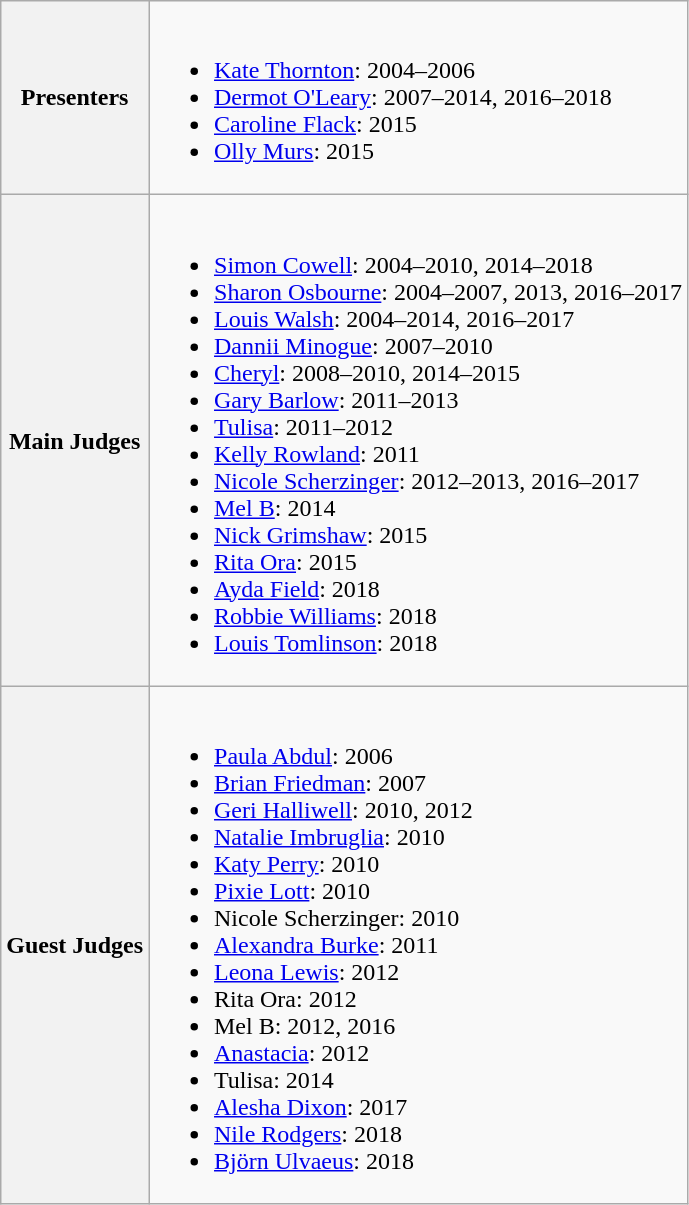<table class="wikitable">
<tr>
<th>Presenters</th>
<td><br><ul><li><a href='#'>Kate Thornton</a>: 2004–2006</li><li><a href='#'>Dermot O'Leary</a>: 2007–2014, 2016–2018</li><li><a href='#'>Caroline Flack</a>: 2015</li><li><a href='#'>Olly Murs</a>: 2015</li></ul></td>
</tr>
<tr>
<th>Main Judges</th>
<td><br><ul><li><a href='#'>Simon Cowell</a>: 2004–2010, 2014–2018</li><li><a href='#'>Sharon Osbourne</a>: 2004–2007, 2013, 2016–2017</li><li><a href='#'>Louis Walsh</a>: 2004–2014, 2016–2017</li><li><a href='#'>Dannii Minogue</a>: 2007–2010</li><li><a href='#'>Cheryl</a>: 2008–2010, 2014–2015</li><li><a href='#'>Gary Barlow</a>: 2011–2013</li><li><a href='#'>Tulisa</a>: 2011–2012</li><li><a href='#'>Kelly Rowland</a>: 2011</li><li><a href='#'>Nicole Scherzinger</a>: 2012–2013, 2016–2017</li><li><a href='#'>Mel B</a>: 2014</li><li><a href='#'>Nick Grimshaw</a>: 2015</li><li><a href='#'>Rita Ora</a>: 2015</li><li><a href='#'>Ayda Field</a>: 2018</li><li><a href='#'>Robbie Williams</a>: 2018</li><li><a href='#'>Louis Tomlinson</a>: 2018</li></ul></td>
</tr>
<tr>
<th>Guest Judges</th>
<td><br><ul><li><a href='#'>Paula Abdul</a>: 2006</li><li><a href='#'>Brian Friedman</a>: 2007</li><li><a href='#'>Geri Halliwell</a>: 2010, 2012</li><li><a href='#'>Natalie Imbruglia</a>: 2010</li><li><a href='#'>Katy Perry</a>: 2010</li><li><a href='#'>Pixie Lott</a>: 2010</li><li>Nicole Scherzinger: 2010</li><li><a href='#'>Alexandra Burke</a>: 2011</li><li><a href='#'>Leona Lewis</a>: 2012</li><li>Rita Ora: 2012</li><li>Mel B: 2012, 2016</li><li><a href='#'>Anastacia</a>: 2012</li><li>Tulisa: 2014</li><li><a href='#'>Alesha Dixon</a>: 2017</li><li><a href='#'>Nile Rodgers</a>: 2018</li><li><a href='#'>Björn Ulvaeus</a>: 2018</li></ul></td>
</tr>
</table>
